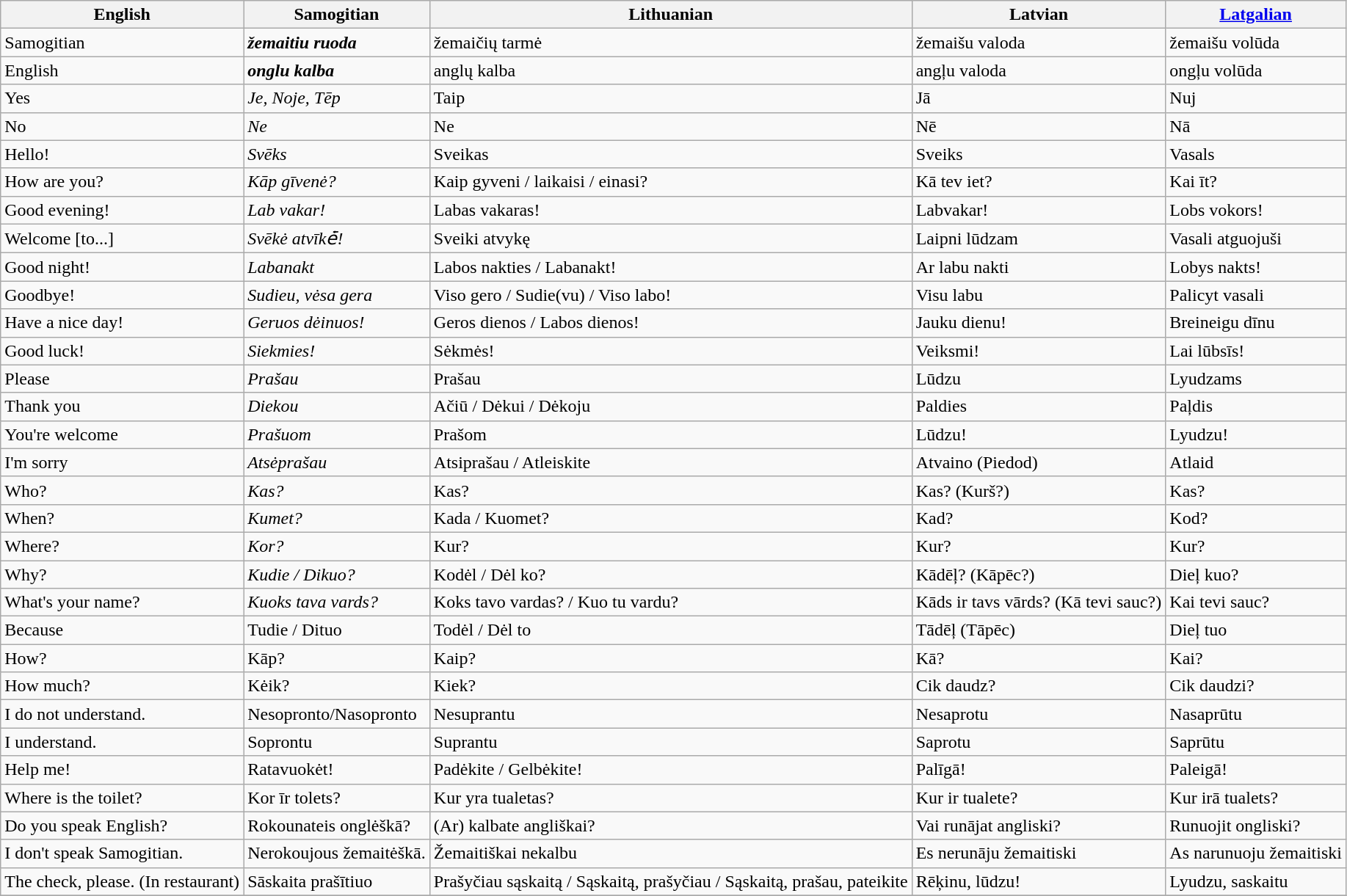<table class="wikitable">
<tr>
<th>English</th>
<th>Samogitian</th>
<th>Lithuanian</th>
<th>Latvian</th>
<th><a href='#'>Latgalian</a></th>
</tr>
<tr>
<td>Samogitian</td>
<td><strong><em>žemaitiu ruoda</em></strong></td>
<td>žemaičių tarmė</td>
<td>žemaišu valoda</td>
<td>žemaišu volūda</td>
</tr>
<tr>
<td>English</td>
<td><strong><em>onglu kalba</em></strong></td>
<td>anglų kalba</td>
<td>angļu valoda</td>
<td>ongļu volūda</td>
</tr>
<tr>
<td>Yes</td>
<td><em>Je, Noje, Tēp</em></td>
<td>Taip</td>
<td>Jā</td>
<td>Nuj</td>
</tr>
<tr>
<td>No</td>
<td><em>Ne</em></td>
<td>Ne</td>
<td>Nē</td>
<td>Nā</td>
</tr>
<tr>
<td>Hello!</td>
<td><em>Svēks</em></td>
<td>Sveikas</td>
<td>Sveiks</td>
<td>Vasals</td>
</tr>
<tr>
<td>How are you?</td>
<td><em>Kāp gīvenė?</em></td>
<td>Kaip gyveni / laikaisi / einasi?</td>
<td>Kā tev iet?</td>
<td>Kai īt?</td>
</tr>
<tr>
<td>Good evening!</td>
<td><em>Lab vakar!</em></td>
<td>Labas vakaras!</td>
<td>Labvakar!</td>
<td>Lobs vokors!</td>
</tr>
<tr>
<td>Welcome [to...]</td>
<td><em>Svēkė atvīkė̄!</em></td>
<td>Sveiki atvykę</td>
<td>Laipni lūdzam</td>
<td>Vasali atguojuši</td>
</tr>
<tr>
<td>Good night!</td>
<td><em>Labanakt</em></td>
<td>Labos nakties / Labanakt!</td>
<td>Ar labu nakti</td>
<td>Lobys nakts!</td>
</tr>
<tr>
<td>Goodbye!</td>
<td><em>Sudieu, vėsa gera</em></td>
<td>Viso gero / Sudie(vu) / Viso labo!</td>
<td>Visu labu</td>
<td>Palicyt vasali</td>
</tr>
<tr>
<td>Have a nice day!</td>
<td><em>Geruos dėinuos!</em></td>
<td>Geros dienos / Labos dienos!</td>
<td>Jauku dienu!</td>
<td>Breineigu dīnu</td>
</tr>
<tr>
<td>Good luck!</td>
<td><em>Siekmies!</em></td>
<td>Sėkmės!</td>
<td>Veiksmi!</td>
<td>Lai lūbsīs!</td>
</tr>
<tr>
<td>Please</td>
<td><em>Prašau</em></td>
<td>Prašau</td>
<td>Lūdzu</td>
<td>Lyudzams</td>
</tr>
<tr>
<td>Thank you</td>
<td><em>Diekou</em></td>
<td>Ačiū / Dėkui / Dėkoju</td>
<td>Paldies</td>
<td>Paļdis</td>
</tr>
<tr>
<td>You're welcome</td>
<td><em>Prašuom</em></td>
<td>Prašom</td>
<td>Lūdzu!</td>
<td>Lyudzu!</td>
</tr>
<tr>
<td>I'm sorry</td>
<td><em>Atsėprašau</em></td>
<td>Atsiprašau / Atleiskite</td>
<td>Atvaino (Piedod)</td>
<td>Atlaid</td>
</tr>
<tr>
<td>Who?</td>
<td><em>Kas?</em></td>
<td>Kas?</td>
<td>Kas? (Kurš?)</td>
<td>Kas?</td>
</tr>
<tr>
<td>When?</td>
<td><em>Kumet?</em></td>
<td>Kada / Kuomet?</td>
<td>Kad?</td>
<td>Kod?</td>
</tr>
<tr>
<td>Where?</td>
<td><em>Kor?</em></td>
<td>Kur?</td>
<td>Kur?</td>
<td>Kur?</td>
</tr>
<tr>
<td>Why?</td>
<td><em>Kudie / Dikuo?</em></td>
<td>Kodėl / Dėl ko?</td>
<td>Kādēļ? (Kāpēc?)</td>
<td>Dieļ kuo?</td>
</tr>
<tr>
<td>What's your name?</td>
<td><em>Kuoks tava vards?</td>
<td>Koks tavo vardas? / Kuo tu vardu?</td>
<td>Kāds ir tavs vārds? (Kā tevi sauc?)</td>
<td>Kai tevi sauc?</td>
</tr>
<tr>
<td>Because</td>
<td></em>Tudie / Dituo<em></td>
<td>Todėl / Dėl to</td>
<td>Tādēļ (Tāpēc)</td>
<td>Dieļ tuo</td>
</tr>
<tr>
<td>How?</td>
<td></em>Kāp?<em></td>
<td>Kaip?</td>
<td>Kā?</td>
<td>Kai?</td>
</tr>
<tr>
<td>How much?</td>
<td></em>Kėik?<em></td>
<td>Kiek?</td>
<td>Cik daudz?</td>
<td>Cik daudzi?</td>
</tr>
<tr>
<td>I do not understand.</td>
<td></em>Nesopronto/Nasopronto<em></td>
<td>Nesuprantu</td>
<td>Nesaprotu</td>
<td>Nasaprūtu</td>
</tr>
<tr>
<td>I understand.</td>
<td></em>Soprontu<em></td>
<td>Suprantu</td>
<td>Saprotu</td>
<td>Saprūtu</td>
</tr>
<tr>
<td>Help me!</td>
<td></em>Ratavuokėt!<em></td>
<td>Padėkite / Gelbėkite!</td>
<td>Palīgā!</td>
<td>Paleigā!</td>
</tr>
<tr>
<td>Where is the toilet?</td>
<td></em>Kor īr tolets?<em></td>
<td>Kur yra tualetas?</td>
<td>Kur ir tualete?</td>
<td>Kur irā tualets?</td>
</tr>
<tr>
<td>Do you speak English?</td>
<td></em>Rokounateis onglėškā?<em></td>
<td>(Ar) kalbate angliškai?</td>
<td>Vai runājat angliski?</td>
<td>Runuojit ongliski?</td>
</tr>
<tr>
<td>I don't speak Samogitian.</td>
<td></em>Nerokoujous žemaitėškā.<em></td>
<td>Žemaitiškai nekalbu</td>
<td>Es nerunāju žemaitiski</td>
<td>As narunuoju žemaitiski</td>
</tr>
<tr>
<td>The check, please. (In restaurant)</td>
<td></em>Sāskaita prašītiuo<em></td>
<td>Prašyčiau sąskaitą / Sąskaitą, prašyčiau / Sąskaitą, prašau, pateikite</td>
<td>Rēķinu, lūdzu!</td>
<td>Lyudzu, saskaitu</td>
</tr>
<tr>
</tr>
</table>
